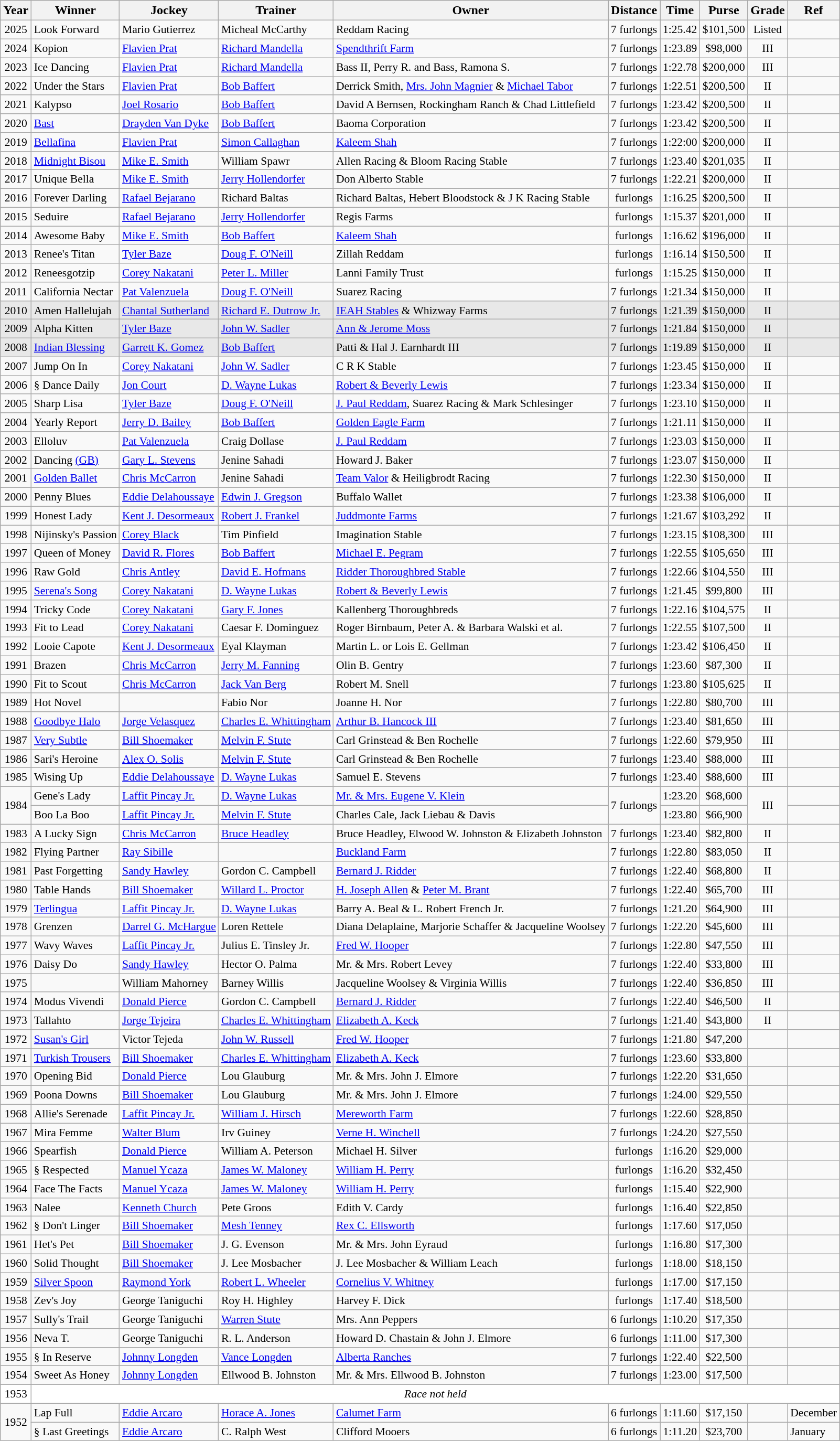<table class="wikitable sortable">
<tr>
<th>Year</th>
<th>Winner</th>
<th>Jockey</th>
<th>Trainer</th>
<th>Owner</th>
<th>Distance</th>
<th>Time</th>
<th>Purse</th>
<th>Grade</th>
<th>Ref</th>
</tr>
<tr style="font-size:90%;">
<td align=center>2025</td>
<td>Look Forward</td>
<td>Mario Gutierrez</td>
<td>Micheal McCarthy</td>
<td>Reddam Racing</td>
<td align=center>7 furlongs</td>
<td align=center>1:25.42</td>
<td align=center>$101,500</td>
<td align=center>Listed</td>
<td></td>
</tr>
<tr style="font-size:90%;">
<td align=center>2024</td>
<td>Kopion</td>
<td><a href='#'>Flavien Prat</a></td>
<td><a href='#'>Richard Mandella</a></td>
<td><a href='#'>Spendthrift Farm</a></td>
<td align=center>7 furlongs</td>
<td align=center>1:23.89</td>
<td align=center>$98,000</td>
<td align=center>III</td>
<td></td>
</tr>
<tr style="font-size:90%;">
<td align=center>2023</td>
<td>Ice Dancing</td>
<td><a href='#'>Flavien Prat</a></td>
<td><a href='#'>Richard Mandella</a></td>
<td>Bass II, Perry R. and Bass, Ramona S.</td>
<td align=center>7 furlongs</td>
<td align=center>1:22.78</td>
<td align=center>$200,000</td>
<td align=center>III</td>
<td></td>
</tr>
<tr style="font-size:90%;">
<td align=center>2022</td>
<td>Under the Stars</td>
<td><a href='#'>Flavien Prat</a></td>
<td><a href='#'>Bob Baffert</a></td>
<td>Derrick Smith, <a href='#'>Mrs. John Magnier</a> & <a href='#'>Michael Tabor</a></td>
<td align=center>7 furlongs</td>
<td align=center>1:22.51</td>
<td align=center>$200,500</td>
<td align=center>II</td>
<td></td>
</tr>
<tr style="font-size:90%;">
<td align=center>2021</td>
<td>Kalypso</td>
<td><a href='#'>Joel Rosario</a></td>
<td><a href='#'>Bob Baffert</a></td>
<td>David A Bernsen, Rockingham Ranch & Chad Littlefield</td>
<td align=center>7 furlongs</td>
<td align=center>1:23.42</td>
<td align=center>$200,500</td>
<td align=center>II</td>
<td></td>
</tr>
<tr style="font-size:90%;">
<td align=center>2020</td>
<td><a href='#'>Bast</a></td>
<td><a href='#'>Drayden Van Dyke</a></td>
<td><a href='#'>Bob Baffert</a></td>
<td>Baoma Corporation</td>
<td align=center>7 furlongs</td>
<td align=center>1:23.42</td>
<td align=center>$200,500</td>
<td align=center>II</td>
<td></td>
</tr>
<tr style="font-size:90%;">
<td align=center>2019</td>
<td><a href='#'>Bellafina</a></td>
<td><a href='#'>Flavien Prat</a></td>
<td><a href='#'>Simon Callaghan</a></td>
<td><a href='#'>Kaleem Shah</a></td>
<td align=center>7 furlongs</td>
<td align=center>1:22:00</td>
<td align=center>$200,000</td>
<td align=center>II</td>
<td></td>
</tr>
<tr style="font-size:90%;">
<td align=center>2018</td>
<td><a href='#'>Midnight Bisou</a></td>
<td><a href='#'>Mike E. Smith</a></td>
<td>William Spawr</td>
<td>Allen Racing & Bloom Racing Stable</td>
<td align=center>7 furlongs</td>
<td align=center>1:23.40</td>
<td align=center>$201,035</td>
<td align=center>II</td>
<td></td>
</tr>
<tr style="font-size:90%;">
<td align=center>2017</td>
<td>Unique Bella</td>
<td><a href='#'>Mike E. Smith</a></td>
<td><a href='#'>Jerry Hollendorfer</a></td>
<td>Don Alberto Stable</td>
<td align=center>7 furlongs</td>
<td align=center>1:22.21</td>
<td align=center>$200,000</td>
<td align=center>II</td>
<td></td>
</tr>
<tr style="font-size:90%;">
<td align=center>2016</td>
<td>Forever Darling</td>
<td><a href='#'>Rafael Bejarano</a></td>
<td>Richard Baltas</td>
<td>Richard Baltas, Hebert Bloodstock & J K Racing Stable</td>
<td align=center> furlongs</td>
<td align=center>1:16.25</td>
<td align=center>$200,500</td>
<td align=center>II</td>
<td></td>
</tr>
<tr style="font-size:90%;">
<td align=center>2015</td>
<td>Seduire</td>
<td><a href='#'>Rafael Bejarano</a></td>
<td><a href='#'>Jerry Hollendorfer</a></td>
<td>Regis Farms</td>
<td align=center> furlongs</td>
<td align=center>1:15.37</td>
<td align=center>$201,000</td>
<td align=center>II</td>
<td></td>
</tr>
<tr style="font-size:90%;">
<td align=center>2014</td>
<td>Awesome Baby</td>
<td><a href='#'>Mike E. Smith</a></td>
<td><a href='#'>Bob Baffert</a></td>
<td><a href='#'>Kaleem Shah</a></td>
<td align=center> furlongs</td>
<td align=center>1:16.62</td>
<td align=center>$196,000</td>
<td align=center>II</td>
<td></td>
</tr>
<tr style="font-size:90%;">
<td align=center>2013</td>
<td>Renee's Titan</td>
<td><a href='#'>Tyler Baze</a></td>
<td><a href='#'>Doug F. O'Neill</a></td>
<td>Zillah Reddam</td>
<td align=center> furlongs</td>
<td align=center>1:16.14</td>
<td align=center>$150,500</td>
<td align=center>II</td>
<td></td>
</tr>
<tr style="font-size:90%;">
<td align=center>2012</td>
<td>Reneesgotzip</td>
<td><a href='#'>Corey Nakatani</a></td>
<td><a href='#'>Peter L. Miller</a></td>
<td>Lanni Family Trust</td>
<td align=center> furlongs</td>
<td align=center>1:15.25</td>
<td align=center>$150,000</td>
<td align=center>II</td>
<td></td>
</tr>
<tr style="font-size:90%;">
<td align=center>2011</td>
<td>California Nectar</td>
<td><a href='#'>Pat Valenzuela</a></td>
<td><a href='#'>Doug F. O'Neill</a></td>
<td>Suarez Racing</td>
<td align=center>7 furlongs</td>
<td align=center>1:21.34</td>
<td align=center>$150,000</td>
<td align=center>II</td>
<td></td>
</tr>
<tr style="font-size:90%; background-color:#E8E8E8">
<td align=center>2010</td>
<td>Amen Hallelujah</td>
<td><a href='#'>Chantal Sutherland</a></td>
<td><a href='#'>Richard E. Dutrow Jr.</a></td>
<td><a href='#'>IEAH Stables</a> & Whizway Farms</td>
<td align=center>7 furlongs</td>
<td align=center>1:21.39</td>
<td align=center>$150,000</td>
<td align=center>II</td>
<td></td>
</tr>
<tr style="font-size:90%; background-color:#E8E8E8">
<td align=center>2009</td>
<td>Alpha Kitten</td>
<td><a href='#'>Tyler Baze</a></td>
<td><a href='#'>John W. Sadler</a></td>
<td><a href='#'>Ann & Jerome Moss</a></td>
<td align=center>7 furlongs</td>
<td align=center>1:21.84</td>
<td align=center>$150,000</td>
<td align=center>II</td>
<td></td>
</tr>
<tr style="font-size:90%; background-color:#E8E8E8">
<td align=center>2008</td>
<td><a href='#'>Indian Blessing</a></td>
<td><a href='#'>Garrett K. Gomez</a></td>
<td><a href='#'>Bob Baffert</a></td>
<td>Patti & Hal J. Earnhardt III</td>
<td align=center>7 furlongs</td>
<td align=center>1:19.89</td>
<td align=center>$150,000</td>
<td align=center>II</td>
<td></td>
</tr>
<tr style="font-size:90%;">
<td align=center>2007</td>
<td>Jump On In</td>
<td><a href='#'>Corey Nakatani</a></td>
<td><a href='#'>John W. Sadler</a></td>
<td>C R K Stable</td>
<td align=center>7 furlongs</td>
<td align=center>1:23.45</td>
<td align=center>$150,000</td>
<td align=center>II</td>
<td></td>
</tr>
<tr style="font-size:90%;">
<td align=center>2006</td>
<td>§ Dance Daily</td>
<td><a href='#'>Jon Court</a></td>
<td><a href='#'>D. Wayne Lukas</a></td>
<td><a href='#'>Robert & Beverly Lewis</a></td>
<td align=center>7 furlongs</td>
<td align=center>1:23.34</td>
<td align=center>$150,000</td>
<td align=center>II</td>
<td></td>
</tr>
<tr style="font-size:90%;">
<td align=center>2005</td>
<td>Sharp Lisa</td>
<td><a href='#'>Tyler Baze</a></td>
<td><a href='#'>Doug F. O'Neill</a></td>
<td><a href='#'>J. Paul Reddam</a>, Suarez Racing & Mark Schlesinger</td>
<td align=center>7 furlongs</td>
<td align=center>1:23.10</td>
<td align=center>$150,000</td>
<td align=center>II</td>
<td></td>
</tr>
<tr style="font-size:90%;">
<td align=center>2004</td>
<td>Yearly Report</td>
<td><a href='#'>Jerry D. Bailey</a></td>
<td><a href='#'>Bob Baffert</a></td>
<td><a href='#'>Golden Eagle Farm</a></td>
<td align=center>7 furlongs</td>
<td align=center>1:21.11</td>
<td align=center>$150,000</td>
<td align=center>II</td>
<td></td>
</tr>
<tr style="font-size:90%;">
<td align=center>2003</td>
<td>Elloluv</td>
<td><a href='#'>Pat Valenzuela</a></td>
<td>Craig Dollase</td>
<td><a href='#'>J. Paul Reddam</a></td>
<td align=center>7 furlongs</td>
<td align=center>1:23.03</td>
<td align=center>$150,000</td>
<td align=center>II</td>
<td></td>
</tr>
<tr style="font-size:90%;">
<td align=center>2002</td>
<td>Dancing <a href='#'>(GB)</a></td>
<td><a href='#'>Gary L. Stevens</a></td>
<td>Jenine Sahadi</td>
<td>Howard J. Baker</td>
<td align=center>7 furlongs</td>
<td align=center>1:23.07</td>
<td align=center>$150,000</td>
<td align=center>II</td>
<td></td>
</tr>
<tr style="font-size:90%;">
<td align=center>2001</td>
<td><a href='#'>Golden Ballet</a></td>
<td><a href='#'>Chris McCarron</a></td>
<td>Jenine Sahadi</td>
<td><a href='#'>Team Valor</a> & Heiligbrodt Racing</td>
<td align=center>7 furlongs</td>
<td align=center>1:22.30</td>
<td align=center>$150,000</td>
<td align=center>II</td>
<td></td>
</tr>
<tr style="font-size:90%;">
<td align=center>2000</td>
<td>Penny Blues</td>
<td><a href='#'>Eddie Delahoussaye</a></td>
<td><a href='#'>Edwin J. Gregson</a></td>
<td>Buffalo Wallet</td>
<td align=center>7 furlongs</td>
<td align=center>1:23.38</td>
<td align=center>$106,000</td>
<td align=center>II</td>
<td></td>
</tr>
<tr style="font-size:90%;">
<td align=center>1999</td>
<td>Honest Lady</td>
<td><a href='#'>Kent J. Desormeaux</a></td>
<td><a href='#'>Robert J. Frankel</a></td>
<td><a href='#'>Juddmonte Farms</a></td>
<td align=center>7 furlongs</td>
<td align=center>1:21.67</td>
<td align=center>$103,292</td>
<td align=center>II</td>
<td></td>
</tr>
<tr style="font-size:90%;">
<td align=center>1998</td>
<td>Nijinsky's Passion</td>
<td><a href='#'>Corey Black</a></td>
<td>Tim Pinfield</td>
<td>Imagination Stable</td>
<td align=center>7 furlongs</td>
<td align=center>1:23.15</td>
<td align=center>$108,300</td>
<td align=center>III</td>
<td></td>
</tr>
<tr style="font-size:90%;">
<td align=center>1997</td>
<td>Queen of Money</td>
<td><a href='#'>David R. Flores</a></td>
<td><a href='#'>Bob Baffert</a></td>
<td><a href='#'>Michael E. Pegram</a></td>
<td align=center>7 furlongs</td>
<td align=center>1:22.55</td>
<td align=center>$105,650</td>
<td align=center>III</td>
<td></td>
</tr>
<tr style="font-size:90%;">
<td align=center>1996</td>
<td>Raw Gold</td>
<td><a href='#'>Chris Antley</a></td>
<td><a href='#'>David E. Hofmans</a></td>
<td><a href='#'>Ridder Thoroughbred Stable</a></td>
<td align=center>7 furlongs</td>
<td align=center>1:22.66</td>
<td align=center>$104,550</td>
<td align=center>III</td>
<td></td>
</tr>
<tr style="font-size:90%;">
<td align=center>1995</td>
<td><a href='#'>Serena's Song</a></td>
<td><a href='#'>Corey Nakatani</a></td>
<td><a href='#'>D. Wayne Lukas</a></td>
<td><a href='#'>Robert & Beverly Lewis</a></td>
<td align=center>7 furlongs</td>
<td align=center>1:21.45</td>
<td align=center>$99,800</td>
<td align=center>III</td>
<td></td>
</tr>
<tr style="font-size:90%;">
<td align=center>1994</td>
<td>Tricky Code</td>
<td><a href='#'>Corey Nakatani</a></td>
<td><a href='#'>Gary F. Jones</a></td>
<td>Kallenberg Thoroughbreds</td>
<td align=center>7 furlongs</td>
<td align=center>1:22.16</td>
<td align=center>$104,575</td>
<td align=center>II</td>
<td></td>
</tr>
<tr style="font-size:90%;">
<td align=center>1993</td>
<td>Fit to Lead</td>
<td><a href='#'>Corey Nakatani</a></td>
<td>Caesar F. Dominguez</td>
<td>Roger Birnbaum, Peter A. & Barbara Walski et al.</td>
<td align=center>7 furlongs</td>
<td align=center>1:22.55</td>
<td align=center>$107,500</td>
<td align=center>II</td>
<td></td>
</tr>
<tr style="font-size:90%;">
<td align=center>1992</td>
<td>Looie Capote</td>
<td><a href='#'>Kent J. Desormeaux</a></td>
<td>Eyal Klayman</td>
<td>Martin L. or Lois E. Gellman</td>
<td align=center>7 furlongs</td>
<td align=center>1:23.42</td>
<td align=center>$106,450</td>
<td align=center>II</td>
<td></td>
</tr>
<tr style="font-size:90%;">
<td align=center>1991</td>
<td>Brazen</td>
<td><a href='#'>Chris McCarron</a></td>
<td><a href='#'>Jerry M. Fanning</a></td>
<td>Olin B. Gentry</td>
<td align=center>7 furlongs</td>
<td align=center>1:23.60</td>
<td align=center>$87,300</td>
<td align=center>II</td>
<td></td>
</tr>
<tr style="font-size:90%;">
<td align=center>1990</td>
<td>Fit to Scout</td>
<td><a href='#'>Chris McCarron</a></td>
<td><a href='#'>Jack Van Berg</a></td>
<td>Robert M. Snell</td>
<td align=center>7 furlongs</td>
<td align=center>1:23.80</td>
<td align=center>$105,625</td>
<td align=center>II</td>
<td></td>
</tr>
<tr style="font-size:90%;">
<td align=center>1989</td>
<td>Hot Novel</td>
<td></td>
<td>Fabio Nor</td>
<td>Joanne H. Nor</td>
<td align=center>7 furlongs</td>
<td align=center>1:22.80</td>
<td align=center>$80,700</td>
<td align=center>III</td>
<td></td>
</tr>
<tr style="font-size:90%;">
<td align=center>1988</td>
<td><a href='#'>Goodbye Halo</a></td>
<td><a href='#'>Jorge Velasquez</a></td>
<td><a href='#'>Charles E. Whittingham</a></td>
<td><a href='#'>Arthur B. Hancock III</a></td>
<td align=center>7 furlongs</td>
<td align=center>1:23.40</td>
<td align=center>$81,650</td>
<td align=center>III</td>
<td></td>
</tr>
<tr style="font-size:90%;">
<td align=center>1987</td>
<td><a href='#'>Very Subtle</a></td>
<td><a href='#'>Bill Shoemaker</a></td>
<td><a href='#'>Melvin F. Stute</a></td>
<td>Carl Grinstead & Ben Rochelle</td>
<td align=center>7 furlongs</td>
<td align=center>1:22.60</td>
<td align=center>$79,950</td>
<td align=center>III</td>
<td></td>
</tr>
<tr style="font-size:90%;">
<td align=center>1986</td>
<td>Sari's Heroine</td>
<td><a href='#'>Alex O. Solis</a></td>
<td><a href='#'>Melvin F. Stute</a></td>
<td>Carl Grinstead & Ben Rochelle</td>
<td align=center>7 furlongs</td>
<td align=center>1:23.40</td>
<td align=center>$88,000</td>
<td align=center>III</td>
<td></td>
</tr>
<tr style="font-size:90%;">
<td align=center>1985</td>
<td>Wising Up</td>
<td><a href='#'>Eddie Delahoussaye</a></td>
<td><a href='#'>D. Wayne Lukas</a></td>
<td>Samuel E. Stevens</td>
<td align=center>7 furlongs</td>
<td align=center>1:23.40</td>
<td align=center>$88,600</td>
<td align=center>III</td>
<td></td>
</tr>
<tr style="font-size:90%;">
<td align=center rowspan=2>1984</td>
<td>Gene's Lady</td>
<td><a href='#'>Laffit Pincay Jr.</a></td>
<td><a href='#'>D. Wayne Lukas</a></td>
<td><a href='#'>Mr. & Mrs. Eugene V. Klein</a></td>
<td align=center rowspan=2>7 furlongs</td>
<td align=center>1:23.20</td>
<td align=center>$68,600</td>
<td align=center rowspan=2>III</td>
<td></td>
</tr>
<tr style="font-size:90%;">
<td>Boo La Boo</td>
<td><a href='#'>Laffit Pincay Jr.</a></td>
<td><a href='#'>Melvin F. Stute</a></td>
<td>Charles Cale, Jack Liebau & Davis</td>
<td align=center>1:23.80</td>
<td align=center>$66,900</td>
<td></td>
</tr>
<tr style="font-size:90%;">
<td align=center>1983</td>
<td>A Lucky Sign</td>
<td><a href='#'>Chris McCarron</a></td>
<td><a href='#'>Bruce Headley</a></td>
<td>Bruce Headley, Elwood W. Johnston & Elizabeth Johnston</td>
<td align=center>7 furlongs</td>
<td align=center>1:23.40</td>
<td align=center>$82,800</td>
<td align=center>II</td>
<td></td>
</tr>
<tr style="font-size:90%;">
<td align=center>1982</td>
<td>Flying Partner</td>
<td><a href='#'>Ray Sibille</a></td>
<td></td>
<td><a href='#'>Buckland Farm</a></td>
<td align=center>7 furlongs</td>
<td align=center>1:22.80</td>
<td align=center>$83,050</td>
<td align=center>II</td>
<td></td>
</tr>
<tr style="font-size:90%;">
<td align=center>1981</td>
<td>Past Forgetting</td>
<td><a href='#'>Sandy Hawley</a></td>
<td>Gordon C. Campbell</td>
<td><a href='#'>Bernard J. Ridder</a></td>
<td align=center>7 furlongs</td>
<td align=center>1:22.40</td>
<td align=center>$68,800</td>
<td align=center>II</td>
<td></td>
</tr>
<tr style="font-size:90%;">
<td align=center>1980</td>
<td>Table Hands</td>
<td><a href='#'>Bill Shoemaker</a></td>
<td><a href='#'>Willard L. Proctor</a></td>
<td><a href='#'>H. Joseph Allen</a> & <a href='#'>Peter M. Brant</a></td>
<td align=center>7 furlongs</td>
<td align=center>1:22.40</td>
<td align=center>$65,700</td>
<td align=center>III</td>
<td></td>
</tr>
<tr style="font-size:90%;">
<td align=center>1979</td>
<td><a href='#'>Terlingua</a></td>
<td><a href='#'>Laffit Pincay Jr.</a></td>
<td><a href='#'>D. Wayne Lukas</a></td>
<td>Barry A. Beal & L. Robert French Jr.</td>
<td align=center>7 furlongs</td>
<td align=center>1:21.20</td>
<td align=center>$64,900</td>
<td align=center>III</td>
<td></td>
</tr>
<tr style="font-size:90%;">
<td align=center>1978</td>
<td>Grenzen</td>
<td><a href='#'>Darrel G. McHargue</a></td>
<td>Loren Rettele</td>
<td>Diana Delaplaine, Marjorie Schaffer & Jacqueline Woolsey</td>
<td align=center>7 furlongs</td>
<td align=center>1:22.20</td>
<td align=center>$45,600</td>
<td align=center>III</td>
<td></td>
</tr>
<tr style="font-size:90%;">
<td align=center>1977</td>
<td>Wavy Waves</td>
<td><a href='#'>Laffit Pincay Jr.</a></td>
<td>Julius E. Tinsley Jr.</td>
<td><a href='#'>Fred W. Hooper</a></td>
<td align=center>7 furlongs</td>
<td align=center>1:22.80</td>
<td align=center>$47,550</td>
<td align=center>III</td>
<td></td>
</tr>
<tr style="font-size:90%;">
<td align=center>1976</td>
<td>Daisy Do</td>
<td><a href='#'>Sandy Hawley</a></td>
<td>Hector O. Palma</td>
<td>Mr. & Mrs. Robert Levey</td>
<td align=center>7 furlongs</td>
<td align=center>1:22.40</td>
<td align=center>$33,800</td>
<td align=center>III</td>
<td></td>
</tr>
<tr style="font-size:90%;">
<td align=center>1975</td>
<td></td>
<td>William Mahorney</td>
<td>Barney Willis</td>
<td>Jacqueline Woolsey & Virginia Willis</td>
<td align=center>7 furlongs</td>
<td align=center>1:22.40</td>
<td align=center>$36,850</td>
<td align=center>III</td>
<td></td>
</tr>
<tr style="font-size:90%;">
<td align=center>1974</td>
<td>Modus Vivendi</td>
<td><a href='#'>Donald Pierce</a></td>
<td>Gordon C. Campbell</td>
<td><a href='#'>Bernard J. Ridder</a></td>
<td align=center>7 furlongs</td>
<td align=center>1:22.40</td>
<td align=center>$46,500</td>
<td align=center>II</td>
<td></td>
</tr>
<tr style="font-size:90%;">
<td align=center>1973</td>
<td>Tallahto</td>
<td><a href='#'>Jorge Tejeira</a></td>
<td><a href='#'>Charles E. Whittingham</a></td>
<td><a href='#'>Elizabeth A. Keck</a></td>
<td align=center>7 furlongs</td>
<td align=center>1:21.40</td>
<td align=center>$43,800</td>
<td align=center>II</td>
<td></td>
</tr>
<tr style="font-size:90%;">
<td align=center>1972</td>
<td><a href='#'>Susan's Girl</a></td>
<td>Victor Tejeda</td>
<td><a href='#'>John W. Russell</a></td>
<td><a href='#'>Fred W. Hooper</a></td>
<td align=center>7 furlongs</td>
<td align=center>1:21.80</td>
<td align=center>$47,200</td>
<td align=center></td>
<td></td>
</tr>
<tr style="font-size:90%;">
<td align=center>1971</td>
<td><a href='#'>Turkish Trousers</a></td>
<td><a href='#'>Bill Shoemaker</a></td>
<td><a href='#'>Charles E. Whittingham</a></td>
<td><a href='#'>Elizabeth A. Keck</a></td>
<td align=center>7 furlongs</td>
<td align=center>1:23.60</td>
<td align=center>$33,800</td>
<td align=center></td>
<td></td>
</tr>
<tr style="font-size:90%;">
<td align=center>1970</td>
<td>Opening Bid</td>
<td><a href='#'>Donald Pierce</a></td>
<td>Lou Glauburg</td>
<td>Mr. & Mrs. John J. Elmore</td>
<td align=center>7 furlongs</td>
<td align=center>1:22.20</td>
<td align=center>$31,650</td>
<td align=center></td>
<td></td>
</tr>
<tr style="font-size:90%;">
<td align=center>1969</td>
<td>Poona Downs</td>
<td><a href='#'>Bill Shoemaker</a></td>
<td>Lou Glauburg</td>
<td>Mr. & Mrs. John J. Elmore</td>
<td align=center>7 furlongs</td>
<td align=center>1:24.00</td>
<td align=center>$29,550</td>
<td align=center></td>
<td></td>
</tr>
<tr style="font-size:90%;">
<td align=center>1968</td>
<td>Allie's Serenade</td>
<td><a href='#'>Laffit Pincay Jr.</a></td>
<td><a href='#'>William J. Hirsch</a></td>
<td><a href='#'>Mereworth Farm</a></td>
<td align=center>7 furlongs</td>
<td align=center>1:22.60</td>
<td align=center>$28,850</td>
<td align=center></td>
<td></td>
</tr>
<tr style="font-size:90%;">
<td align=center>1967</td>
<td>Mira Femme</td>
<td><a href='#'>Walter Blum</a></td>
<td>Irv Guiney</td>
<td><a href='#'>Verne H. Winchell</a></td>
<td align=center>7 furlongs</td>
<td align=center>1:24.20</td>
<td align=center>$27,550</td>
<td align=center></td>
<td></td>
</tr>
<tr style="font-size:90%;">
<td align=center>1966</td>
<td>Spearfish</td>
<td><a href='#'>Donald Pierce</a></td>
<td>William A. Peterson</td>
<td>Michael H. Silver</td>
<td align=center> furlongs</td>
<td align=center>1:16.20</td>
<td align=center>$29,000</td>
<td align=center></td>
<td></td>
</tr>
<tr style="font-size:90%;">
<td align=center>1965</td>
<td>§ Respected</td>
<td><a href='#'>Manuel Ycaza</a></td>
<td><a href='#'>James W. Maloney</a></td>
<td><a href='#'>William H. Perry</a></td>
<td align=center> furlongs</td>
<td align=center>1:16.20</td>
<td align=center>$32,450</td>
<td align=center></td>
<td></td>
</tr>
<tr style="font-size:90%;">
<td align=center>1964</td>
<td>Face The Facts</td>
<td><a href='#'>Manuel Ycaza</a></td>
<td><a href='#'>James W. Maloney</a></td>
<td><a href='#'>William H. Perry</a></td>
<td align=center> furlongs</td>
<td align=center>1:15.40</td>
<td align=center>$22,900</td>
<td align=center></td>
<td></td>
</tr>
<tr style="font-size:90%;">
<td align=center>1963</td>
<td>Nalee</td>
<td><a href='#'>Kenneth Church</a></td>
<td>Pete Groos</td>
<td>Edith V. Cardy</td>
<td align=center> furlongs</td>
<td align=center>1:16.40</td>
<td align=center>$22,850</td>
<td align=center></td>
<td></td>
</tr>
<tr style="font-size:90%;">
<td align=center>1962</td>
<td>§ Don't Linger</td>
<td><a href='#'>Bill Shoemaker</a></td>
<td><a href='#'>Mesh Tenney</a></td>
<td><a href='#'>Rex C. Ellsworth</a></td>
<td align=center> furlongs</td>
<td align=center>1:17.60</td>
<td align=center>$17,050</td>
<td align=center></td>
<td></td>
</tr>
<tr style="font-size:90%;">
<td align=center>1961</td>
<td>Het's Pet</td>
<td><a href='#'>Bill Shoemaker</a></td>
<td>J. G. Evenson</td>
<td>Mr. & Mrs. John Eyraud</td>
<td align=center> furlongs</td>
<td align=center>1:16.80</td>
<td align=center>$17,300</td>
<td align=center></td>
<td></td>
</tr>
<tr style="font-size:90%;">
<td align=center>1960</td>
<td>Solid Thought</td>
<td><a href='#'>Bill Shoemaker</a></td>
<td>J. Lee Mosbacher</td>
<td>J. Lee Mosbacher & William Leach</td>
<td align=center> furlongs</td>
<td align=center>1:18.00</td>
<td align=center>$18,150</td>
<td align=center></td>
<td></td>
</tr>
<tr style="font-size:90%;">
<td align=center>1959</td>
<td><a href='#'>Silver Spoon</a></td>
<td><a href='#'>Raymond York</a></td>
<td><a href='#'>Robert L. Wheeler</a></td>
<td><a href='#'>Cornelius V. Whitney</a></td>
<td align=center> furlongs</td>
<td align=center>1:17.00</td>
<td align=center>$17,150</td>
<td align=center></td>
<td></td>
</tr>
<tr style="font-size:90%;">
<td align=center>1958</td>
<td>Zev's Joy</td>
<td>George Taniguchi</td>
<td>Roy H. Highley</td>
<td>Harvey F. Dick</td>
<td align=center> furlongs</td>
<td align=center>1:17.40</td>
<td align=center>$18,500</td>
<td align=center></td>
<td></td>
</tr>
<tr style="font-size:90%;">
<td align=center>1957</td>
<td>Sully's Trail</td>
<td>George Taniguchi</td>
<td><a href='#'>Warren Stute</a></td>
<td>Mrs. Ann Peppers</td>
<td align=center>6 furlongs</td>
<td align=center>1:10.20</td>
<td align=center>$17,350</td>
<td align=center></td>
<td></td>
</tr>
<tr style="font-size:90%;">
<td align=center>1956</td>
<td>Neva T.</td>
<td>George Taniguchi</td>
<td>R. L. Anderson</td>
<td>Howard D. Chastain & John J. Elmore</td>
<td align=center>6 furlongs</td>
<td align=center>1:11.00</td>
<td align=center>$17,300</td>
<td align=center></td>
<td></td>
</tr>
<tr style="font-size:90%;">
<td align=center>1955</td>
<td>§ In Reserve</td>
<td><a href='#'>Johnny Longden</a></td>
<td><a href='#'>Vance Longden</a></td>
<td><a href='#'>Alberta Ranches</a></td>
<td align=center>7 furlongs</td>
<td align=center>1:22.40</td>
<td align=center>$22,500</td>
<td align=center></td>
<td></td>
</tr>
<tr style="font-size:90%;">
<td align=center>1954</td>
<td>Sweet As Honey</td>
<td><a href='#'>Johnny Longden</a></td>
<td>Ellwood B. Johnston</td>
<td>Mr. & Mrs. Ellwood B. Johnston</td>
<td align=center>7 furlongs</td>
<td align=center>1:23.00</td>
<td align=center>$17,500</td>
<td align=center></td>
<td></td>
</tr>
<tr style="font-size:90%; background-color:white">
<td align="center">1953</td>
<td align="center" colspan=10><em>Race not held</em></td>
</tr>
<tr style="font-size:90%;">
<td align=center rowspan=2>1952</td>
<td>Lap Full</td>
<td><a href='#'>Eddie Arcaro</a></td>
<td><a href='#'>Horace A. Jones</a></td>
<td><a href='#'>Calumet Farm</a></td>
<td align=center>6 furlongs</td>
<td align=center>1:11.60</td>
<td align=center>$17,150</td>
<td align=center></td>
<td>December</td>
</tr>
<tr style="font-size:90%;">
<td>§ Last Greetings</td>
<td><a href='#'>Eddie Arcaro</a></td>
<td>C. Ralph West</td>
<td>Clifford Mooers</td>
<td align=center>6 furlongs</td>
<td align=center>1:11.20</td>
<td align=center>$23,700</td>
<td align=center></td>
<td>January</td>
</tr>
</table>
